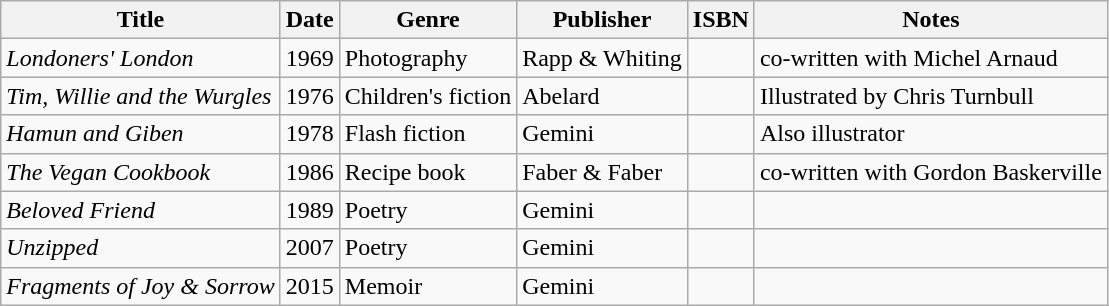<table class="wikitable">
<tr>
<th>Title</th>
<th>Date</th>
<th>Genre</th>
<th>Publisher</th>
<th>ISBN</th>
<th>Notes</th>
</tr>
<tr>
<td><em>Londoners' London</em></td>
<td>1969</td>
<td>Photography</td>
<td>Rapp & Whiting</td>
<td></td>
<td>co-written with Michel Arnaud</td>
</tr>
<tr>
<td><em>Tim, Willie and the Wurgles</em></td>
<td>1976</td>
<td>Children's fiction</td>
<td>Abelard</td>
<td></td>
<td>Illustrated by Chris Turnbull</td>
</tr>
<tr>
<td><em>Hamun and Giben</em></td>
<td>1978</td>
<td>Flash fiction</td>
<td>Gemini</td>
<td></td>
<td>Also illustrator</td>
</tr>
<tr>
<td><em>The Vegan Cookbook</em></td>
<td>1986</td>
<td>Recipe book</td>
<td>Faber & Faber</td>
<td></td>
<td>co-written with Gordon Baskerville</td>
</tr>
<tr>
<td><em>Beloved Friend</em></td>
<td>1989</td>
<td>Poetry</td>
<td>Gemini</td>
<td></td>
<td></td>
</tr>
<tr>
<td><em>Unzipped</em></td>
<td>2007</td>
<td>Poetry</td>
<td>Gemini</td>
<td></td>
<td></td>
</tr>
<tr>
<td><em>Fragments of Joy & Sorrow</em></td>
<td>2015</td>
<td>Memoir</td>
<td>Gemini</td>
<td></td>
<td></td>
</tr>
</table>
